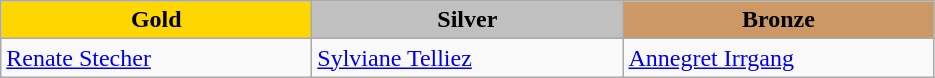<table class="wikitable" style="text-align:left">
<tr align="center">
<td width=200 bgcolor=gold><strong>Gold</strong></td>
<td width=200 bgcolor=silver><strong>Silver</strong></td>
<td width=200 bgcolor=CC9966><strong>Bronze</strong></td>
</tr>
<tr>
<td><a href='#'>Renate Stecher</a><br><em></em></td>
<td><a href='#'>Sylviane Telliez</a><br><em></em></td>
<td><a href='#'>Annegret Irrgang</a><br><em></em></td>
</tr>
</table>
